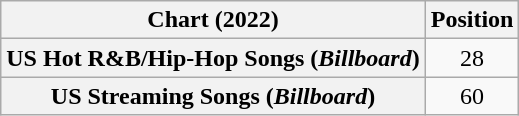<table class="wikitable plainrowheaders" style="text-align:center">
<tr>
<th scope="col">Chart (2022)</th>
<th scope="col">Position</th>
</tr>
<tr>
<th scope="row">US Hot R&B/Hip-Hop Songs (<em>Billboard</em>)</th>
<td>28</td>
</tr>
<tr>
<th scope="row">US Streaming Songs (<em>Billboard</em>)</th>
<td>60</td>
</tr>
</table>
